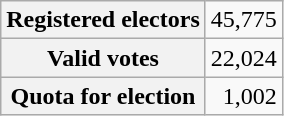<table class="wikitable">
<tr>
<th>Registered electors</th>
<td style="text-align:right;">45,775</td>
</tr>
<tr>
<th>Valid votes</th>
<td style="text-align:right;">22,024</td>
</tr>
<tr>
<th>Quota for election</th>
<td style="text-align:right;">1,002</td>
</tr>
</table>
